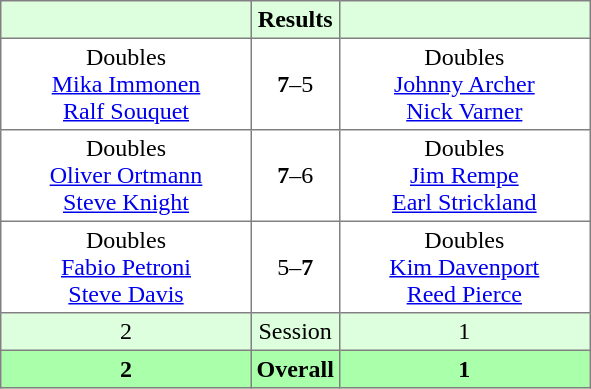<table border="1" cellpadding="3" style="border-collapse: collapse;">
<tr bgcolor="#ddffdd">
<th width="160"></th>
<th>Results</th>
<th width="160"></th>
</tr>
<tr>
<td align="center">Doubles<br><a href='#'>Mika Immonen</a><br><a href='#'>Ralf Souquet</a></td>
<td align="center"><strong>7</strong>–5</td>
<td align="center">Doubles<br><a href='#'>Johnny Archer</a><br><a href='#'>Nick Varner</a></td>
</tr>
<tr>
<td align="center">Doubles<br><a href='#'>Oliver Ortmann</a><br><a href='#'>Steve Knight</a></td>
<td align="center"><strong>7</strong>–6</td>
<td align="center">Doubles<br><a href='#'>Jim Rempe</a><br><a href='#'>Earl Strickland</a></td>
</tr>
<tr>
<td align="center">Doubles<br><a href='#'>Fabio Petroni</a><br><a href='#'>Steve Davis</a></td>
<td align="center">5–<strong>7</strong></td>
<td align="center">Doubles<br><a href='#'>Kim Davenport</a><br><a href='#'>Reed Pierce</a></td>
</tr>
<tr bgcolor="#ddffdd">
<td align="center">2</td>
<td align="center">Session</td>
<td align="center">1</td>
</tr>
<tr bgcolor="#aaffaa">
<th align="center">2</th>
<th align="center">Overall</th>
<th align="center">1</th>
</tr>
</table>
